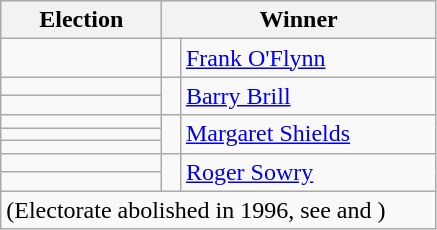<table class=wikitable>
<tr>
<th width=100>Election</th>
<th width=175 colspan=2>Winner</th>
</tr>
<tr>
<td></td>
<td width=5 bgcolor=></td>
<td><a href='#'>Frank O'Flynn</a></td>
</tr>
<tr>
<td></td>
<td rowspan=2 bgcolor=></td>
<td rowspan=2><a href='#'>Barry Brill</a></td>
</tr>
<tr>
<td></td>
</tr>
<tr>
<td></td>
<td rowspan=3 bgcolor=></td>
<td rowspan=3><a href='#'>Margaret Shields</a></td>
</tr>
<tr>
<td></td>
</tr>
<tr>
<td></td>
</tr>
<tr>
<td></td>
<td rowspan=2 bgcolor=></td>
<td rowspan=2><a href='#'>Roger Sowry</a></td>
</tr>
<tr>
<td></td>
</tr>
<tr>
<td colspan=3><span>(Electorate abolished in 1996, see  and )</span></td>
</tr>
</table>
